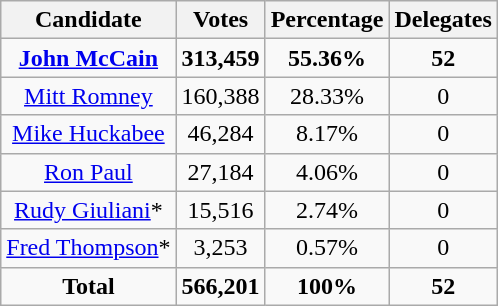<table class="wikitable" style="text-align:center;">
<tr>
<th>Candidate</th>
<th>Votes</th>
<th>Percentage</th>
<th>Delegates</th>
</tr>
<tr>
<td><strong><a href='#'>John McCain</a></strong></td>
<td><strong>313,459</strong></td>
<td><strong>55.36%</strong></td>
<td><strong>52</strong></td>
</tr>
<tr>
<td><a href='#'>Mitt Romney</a></td>
<td>160,388</td>
<td>28.33%</td>
<td>0</td>
</tr>
<tr>
<td><a href='#'>Mike Huckabee</a></td>
<td>46,284</td>
<td>8.17%</td>
<td>0</td>
</tr>
<tr>
<td><a href='#'>Ron Paul</a></td>
<td>27,184</td>
<td>4.06%</td>
<td>0</td>
</tr>
<tr>
<td><a href='#'>Rudy Giuliani</a>*</td>
<td>15,516</td>
<td>2.74%</td>
<td>0</td>
</tr>
<tr>
<td><a href='#'>Fred Thompson</a>*</td>
<td>3,253</td>
<td>0.57%</td>
<td>0</td>
</tr>
<tr>
<td><strong>Total</strong></td>
<td><strong>566,201</strong></td>
<td><strong>100%</strong></td>
<td><strong>52</strong></td>
</tr>
</table>
